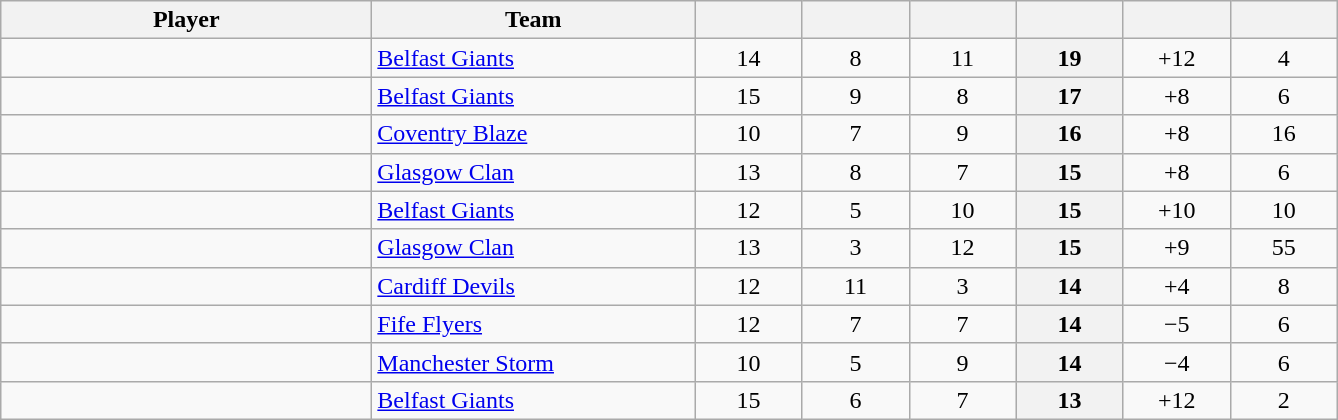<table class="wikitable sortable" style="text-align: center">
<tr>
<th style="width: 15em;">Player</th>
<th style="width: 13em;">Team</th>
<th style="width: 4em;"></th>
<th style="width: 4em;"></th>
<th style="width: 4em;"></th>
<th style="width: 4em;"></th>
<th style="width: 4em;"></th>
<th style="width: 4em;"></th>
</tr>
<tr>
<td style="text-align:left;"></td>
<td style="text-align:left;"><a href='#'>Belfast Giants</a></td>
<td>14</td>
<td>8</td>
<td>11</td>
<th>19</th>
<td>+12</td>
<td>4</td>
</tr>
<tr>
<td style="text-align:left;"></td>
<td style="text-align:left;"><a href='#'>Belfast Giants</a></td>
<td>15</td>
<td>9</td>
<td>8</td>
<th>17</th>
<td>+8</td>
<td>6</td>
</tr>
<tr>
<td style="text-align:left;"></td>
<td style="text-align:left;"><a href='#'>Coventry Blaze</a></td>
<td>10</td>
<td>7</td>
<td>9</td>
<th>16</th>
<td>+8</td>
<td>16</td>
</tr>
<tr>
<td style="text-align:left;"></td>
<td style="text-align:left;"><a href='#'>Glasgow Clan</a></td>
<td>13</td>
<td>8</td>
<td>7</td>
<th>15</th>
<td>+8</td>
<td>6</td>
</tr>
<tr>
<td style="text-align:left;"></td>
<td style="text-align:left;"><a href='#'>Belfast Giants</a></td>
<td>12</td>
<td>5</td>
<td>10</td>
<th>15</th>
<td>+10</td>
<td>10</td>
</tr>
<tr>
<td style="text-align:left;"></td>
<td style="text-align:left;"><a href='#'>Glasgow Clan</a></td>
<td>13</td>
<td>3</td>
<td>12</td>
<th>15</th>
<td>+9</td>
<td>55</td>
</tr>
<tr>
<td style="text-align:left;"></td>
<td style="text-align:left;"><a href='#'>Cardiff Devils</a></td>
<td>12</td>
<td>11</td>
<td>3</td>
<th>14</th>
<td>+4</td>
<td>8</td>
</tr>
<tr>
<td style="text-align:left;"></td>
<td style="text-align:left;"><a href='#'>Fife Flyers</a></td>
<td>12</td>
<td>7</td>
<td>7</td>
<th>14</th>
<td>−5</td>
<td>6</td>
</tr>
<tr>
<td style="text-align:left;"></td>
<td style="text-align:left;"><a href='#'>Manchester Storm</a></td>
<td>10</td>
<td>5</td>
<td>9</td>
<th>14</th>
<td>−4</td>
<td>6</td>
</tr>
<tr>
<td style="text-align:left;"></td>
<td style="text-align:left;"><a href='#'>Belfast Giants</a></td>
<td>15</td>
<td>6</td>
<td>7</td>
<th>13</th>
<td>+12</td>
<td>2</td>
</tr>
</table>
